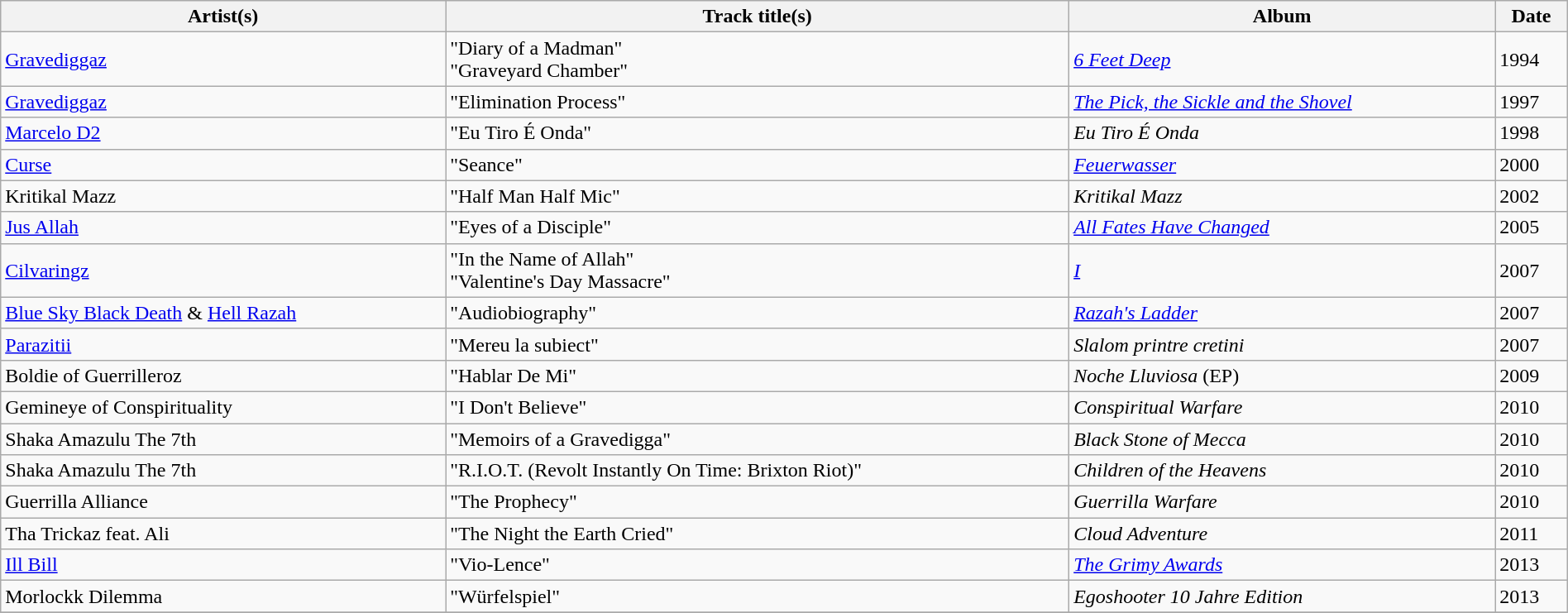<table class="wikitable" width=100%>
<tr>
<th>Artist(s)</th>
<th>Track title(s)</th>
<th>Album</th>
<th>Date</th>
</tr>
<tr>
<td><a href='#'>Gravediggaz</a></td>
<td>"Diary of a Madman"<br>"Graveyard Chamber"</td>
<td><em><a href='#'>6 Feet Deep</a></em></td>
<td>1994</td>
</tr>
<tr>
<td><a href='#'>Gravediggaz</a></td>
<td>"Elimination Process"</td>
<td><em><a href='#'>The Pick, the Sickle and the Shovel</a></em></td>
<td>1997</td>
</tr>
<tr>
<td><a href='#'>Marcelo D2</a></td>
<td>"Eu Tiro É Onda"</td>
<td><em>Eu Tiro É Onda</em></td>
<td>1998</td>
</tr>
<tr>
<td><a href='#'>Curse</a></td>
<td>"Seance"</td>
<td><em><a href='#'>Feuerwasser</a></em></td>
<td>2000</td>
</tr>
<tr>
<td>Kritikal Mazz</td>
<td>"Half Man Half Mic"</td>
<td><em>Kritikal Mazz</em></td>
<td>2002</td>
</tr>
<tr>
<td><a href='#'>Jus Allah</a></td>
<td>"Eyes of a Disciple"</td>
<td><em><a href='#'>All Fates Have Changed</a></em></td>
<td>2005</td>
</tr>
<tr>
<td><a href='#'>Cilvaringz</a></td>
<td>"In the Name of Allah"<br>"Valentine's Day Massacre"</td>
<td><em><a href='#'>I</a></em></td>
<td>2007</td>
</tr>
<tr>
<td><a href='#'>Blue Sky Black Death</a> & <a href='#'>Hell Razah</a></td>
<td>"Audiobiography"</td>
<td><em><a href='#'>Razah's Ladder</a></em></td>
<td>2007</td>
</tr>
<tr>
<td><a href='#'>Parazitii</a></td>
<td>"Mereu la subiect"</td>
<td><em>Slalom printre cretini</em></td>
<td>2007</td>
</tr>
<tr>
<td>Boldie of Guerrilleroz</td>
<td>"Hablar De Mi"</td>
<td><em>Noche Lluviosa</em> (EP)</td>
<td>2009</td>
</tr>
<tr>
<td>Gemineye of Conspirituality</td>
<td>"I Don't Believe"</td>
<td><em>Conspiritual Warfare</em></td>
<td>2010</td>
</tr>
<tr>
<td>Shaka Amazulu The 7th</td>
<td>"Memoirs of a Gravedigga"</td>
<td><em>Black Stone of Mecca</em></td>
<td>2010</td>
</tr>
<tr>
<td>Shaka Amazulu The 7th</td>
<td>"R.I.O.T. (Revolt Instantly On Time: Brixton Riot)"</td>
<td><em> Children of the Heavens</em></td>
<td>2010</td>
</tr>
<tr>
<td>Guerrilla Alliance</td>
<td>"The Prophecy"</td>
<td><em>Guerrilla Warfare</em></td>
<td>2010</td>
</tr>
<tr>
<td>Tha Trickaz feat. Ali</td>
<td>"The Night the Earth Cried"</td>
<td><em>Cloud Adventure</em></td>
<td>2011</td>
</tr>
<tr>
<td><a href='#'>Ill Bill</a></td>
<td>"Vio-Lence"</td>
<td><em><a href='#'>The Grimy Awards</a></em></td>
<td>2013</td>
</tr>
<tr>
<td>Morlockk Dilemma</td>
<td>"Würfelspiel"</td>
<td><em>Egoshooter 10 Jahre Edition</em></td>
<td>2013</td>
</tr>
<tr>
</tr>
</table>
